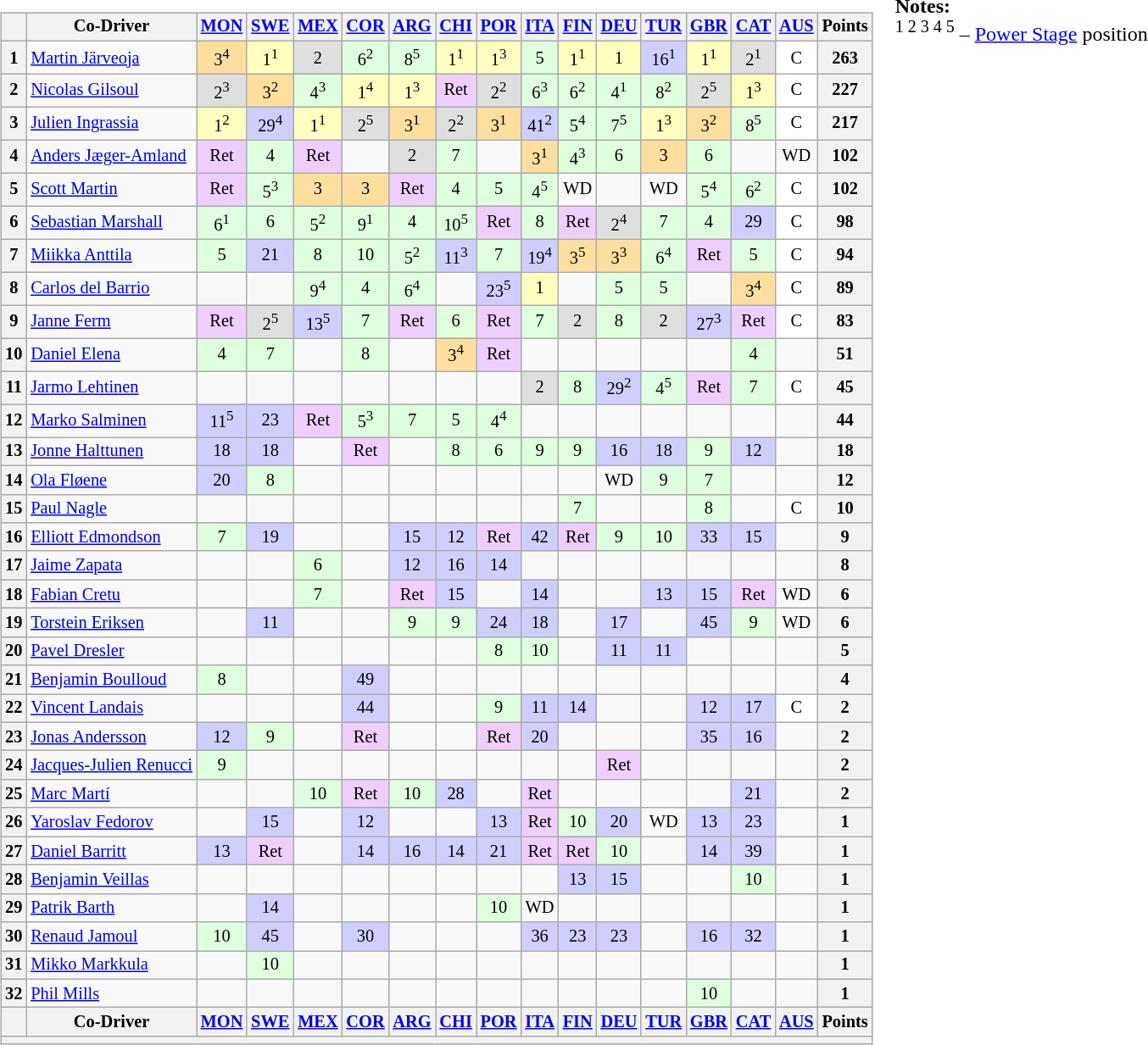<table>
<tr>
<td><br><table class="wikitable" style="font-size: 85%; text-align: center">
<tr valign="top">
<th valign="middle"></th>
<th valign="middle">Co-Driver</th>
<th><a href='#'>MON</a><br></th>
<th><a href='#'>SWE</a><br></th>
<th><a href='#'>MEX</a><br></th>
<th><a href='#'>COR</a><br></th>
<th><a href='#'>ARG</a><br></th>
<th><a href='#'>CHI</a><br></th>
<th><a href='#'>POR</a><br></th>
<th><a href='#'>ITA</a><br></th>
<th><a href='#'>FIN</a><br></th>
<th><a href='#'>DEU</a><br></th>
<th><a href='#'>TUR</a><br></th>
<th><a href='#'>GBR</a><br></th>
<th><a href='#'>CAT</a><br></th>
<th><a href='#'>AUS</a><br></th>
<th valign="middle">Points</th>
</tr>
<tr>
<th>1</th>
<td align="left"> <a href='#'>Martin Järveoja</a></td>
<td style="background:#ffdf9f">3<sup>4</sup></td>
<td style="background:#ffffbf">1<sup>1</sup></td>
<td style="background:#dfdfdf">2</td>
<td style="background:#dfffdf">6<sup>2</sup></td>
<td style="background:#dfffdf">8<sup>5</sup></td>
<td style="background:#ffffbf">1<sup>1</sup></td>
<td style="background:#ffffbf">1<sup>3</sup></td>
<td style="background:#dfffdf">5</td>
<td style="background:#ffffbf">1<sup>1</sup></td>
<td style="background:#ffffbf">1</td>
<td style="background:#cfcfff">16<sup>1</sup></td>
<td style="background:#ffffbf">1<sup>1</sup></td>
<td style="background:#dfdfdf">2<sup>1</sup></td>
<td style="background:#ffffff">C</td>
<th>263</th>
</tr>
<tr>
<th>2</th>
<td align="left"> <a href='#'>Nicolas Gilsoul</a></td>
<td style="background:#dfdfdf">2<sup>3</sup></td>
<td style="background:#ffdf9f">3<sup>2</sup></td>
<td style="background:#dfffdf">4<sup>3</sup></td>
<td style="background:#ffffbf">1<sup>4</sup></td>
<td style="background:#ffffbf">1<sup>3</sup></td>
<td style="background:#efcfff">Ret</td>
<td style="background:#dfdfdf">2<sup>2</sup></td>
<td style="background:#dfffdf">6<sup>3</sup></td>
<td style="background:#dfffdf">6<sup>2</sup></td>
<td style="background:#dfffdf">4<sup>1</sup></td>
<td style="background:#dfffdf">8<sup>2</sup></td>
<td style="background:#dfdfdf">2<sup>5</sup></td>
<td style="background:#ffffbf">1<sup>3</sup></td>
<td style="background:#ffffff">C</td>
<th>227</th>
</tr>
<tr>
<th>3</th>
<td align="left"> <a href='#'>Julien Ingrassia</a></td>
<td style="background:#ffffbf">1<sup>2</sup></td>
<td style="background:#cfcfff">29<sup>4</sup></td>
<td style="background:#ffffbf">1<sup>1</sup></td>
<td style="background:#dfdfdf">2<sup>5</sup></td>
<td style="background:#ffdf9f">3<sup>1</sup></td>
<td style="background:#dfdfdf">2<sup>2</sup></td>
<td style="background:#ffdf9f">3<sup>1</sup></td>
<td style="background:#cfcfff">41<sup>2</sup></td>
<td style="background:#dfffdf">5<sup>4</sup></td>
<td style="background:#dfffdf">7<sup>5</sup></td>
<td style="background:#ffffbf">1<sup>3</sup></td>
<td style="background:#ffdf9f">3<sup>2</sup></td>
<td style="background:#dfffdf">8<sup>5</sup></td>
<td style="background:#ffffff">C</td>
<th>217</th>
</tr>
<tr>
<th>4</th>
<td align="left" nowrap> <a href='#'>Anders Jæger-Amland</a></td>
<td style="background:#efcfff">Ret</td>
<td style="background:#dfffdf">4</td>
<td style="background:#efcfff">Ret</td>
<td></td>
<td style="background:#dfdfdf">2</td>
<td style="background:#dfffdf">7</td>
<td></td>
<td style="background:#ffdf9f">3<sup>1</sup></td>
<td style="background:#dfffdf">4<sup>3</sup></td>
<td style="background:#dfffdf">6</td>
<td style="background:#ffdf9f">3</td>
<td style="background:#dfffdf">6</td>
<td></td>
<td>WD</td>
<th>102</th>
</tr>
<tr>
<th>5</th>
<td align="left"> <a href='#'>Scott Martin</a></td>
<td style="background:#efcfff">Ret</td>
<td style="background:#dfffdf">5<sup>3</sup></td>
<td style="background:#ffdf9f">3</td>
<td style="background:#ffdf9f">3</td>
<td style="background:#efcfff">Ret</td>
<td style="background:#dfffdf">4</td>
<td style="background:#dfffdf">5</td>
<td style="background:#dfffdf">4<sup>5</sup></td>
<td>WD</td>
<td></td>
<td>WD</td>
<td style="background:#dfffdf">5<sup>4</sup></td>
<td style="background:#dfffdf">6<sup>2</sup></td>
<td style="background:#ffffff">C</td>
<th>102</th>
</tr>
<tr>
<th>6</th>
<td align="left"> <a href='#'>Sebastian Marshall</a></td>
<td style="background:#dfffdf">6<sup>1</sup></td>
<td style="background:#dfffdf">6</td>
<td style="background:#dfffdf">5<sup>2</sup></td>
<td style="background:#dfffdf">9<sup>1</sup></td>
<td style="background:#dfffdf">4</td>
<td style="background:#dfffdf">10<sup>5</sup></td>
<td style="background:#efcfff">Ret</td>
<td style="background:#dfffdf">8</td>
<td style="background:#efcfff">Ret</td>
<td style="background:#dfdfdf">2<sup>4</sup></td>
<td style="background:#dfffdf">7</td>
<td style="background:#dfffdf">4</td>
<td style="background:#cfcfff">29</td>
<td style="background:#ffffff">C</td>
<th>98</th>
</tr>
<tr>
<th>7</th>
<td align="left"> <a href='#'>Miikka Anttila</a></td>
<td style="background:#dfffdf">5</td>
<td style="background:#cfcfff">21</td>
<td style="background:#dfffdf">8</td>
<td style="background:#dfffdf">10</td>
<td style="background:#dfffdf">5<sup>2</sup></td>
<td style="background:#cfcfff">11<sup>3</sup></td>
<td style="background:#dfffdf">7</td>
<td style="background:#cfcfff">19<sup>4</sup></td>
<td style="background:#ffdf9f">3<sup>5</sup></td>
<td style="background:#ffdf9f">3<sup>3</sup></td>
<td style="background:#dfffdf">6<sup>4</sup></td>
<td style="background:#efcfff">Ret</td>
<td style="background:#dfffdf">5</td>
<td style="background:#ffffff">C</td>
<th>94</th>
</tr>
<tr>
<th>8</th>
<td align="left"> <a href='#'>Carlos del Barrio</a></td>
<td></td>
<td></td>
<td style="background:#dfffdf">9<sup>4</sup></td>
<td style="background:#dfffdf">4</td>
<td style="background:#dfffdf">6<sup>4</sup></td>
<td></td>
<td style="background:#cfcfff">23<sup>5</sup></td>
<td style="background:#ffffbf">1</td>
<td></td>
<td style="background:#dfffdf">5</td>
<td style="background:#dfffdf">5</td>
<td></td>
<td style="background:#ffdf9f">3<sup>4</sup></td>
<td style="background:#ffffff">C</td>
<th>89</th>
</tr>
<tr>
<th>9</th>
<td align="left"> <a href='#'>Janne Ferm</a></td>
<td style="background:#efcfff">Ret</td>
<td style="background:#dfdfdf">2<sup>5</sup></td>
<td style="background:#cfcfff">13<sup>5</sup></td>
<td style="background:#dfffdf">7</td>
<td style="background:#efcfff">Ret</td>
<td style="background:#dfffdf">6</td>
<td style="background:#efcfff">Ret</td>
<td style="background:#dfffdf">7</td>
<td style="background:#dfdfdf">2</td>
<td style="background:#dfffdf">8</td>
<td style="background:#dfdfdf">2</td>
<td style="background:#cfcfff">27<sup>3</sup></td>
<td style="background:#efcfff">Ret</td>
<td style="background:#ffffff">C</td>
<th>83</th>
</tr>
<tr>
<th>10</th>
<td align="left"> <a href='#'>Daniel Elena</a></td>
<td style="background:#dfffdf">4</td>
<td style="background:#dfffdf">7</td>
<td></td>
<td style="background:#dfffdf">8</td>
<td></td>
<td style="background:#ffdf9f">3<sup>4</sup></td>
<td style="background:#efcfff">Ret</td>
<td></td>
<td></td>
<td></td>
<td></td>
<td></td>
<td style="background:#dfffdf">4</td>
<td></td>
<th>51</th>
</tr>
<tr>
<th>11</th>
<td align="left"> <a href='#'>Jarmo Lehtinen</a></td>
<td></td>
<td></td>
<td></td>
<td></td>
<td></td>
<td></td>
<td></td>
<td style="background:#dfdfdf">2</td>
<td style="background:#dfffdf">8</td>
<td style="background:#cfcfff">29<sup>2</sup></td>
<td style="background:#dfffdf">4<sup>5</sup></td>
<td style="background:#efcfff">Ret</td>
<td style="background:#dfffdf">7</td>
<td style="background:#ffffff">C</td>
<th>45</th>
</tr>
<tr>
<th>12</th>
<td align="left"> <a href='#'>Marko Salminen</a></td>
<td style="background:#cfcfff">11<sup>5</sup></td>
<td style="background:#cfcfff">23</td>
<td style="background:#efcfff">Ret</td>
<td style="background:#dfffdf">5<sup>3</sup></td>
<td style="background:#dfffdf">7</td>
<td style="background:#dfffdf">5</td>
<td style="background:#dfffdf">4<sup>4</sup></td>
<td></td>
<td></td>
<td></td>
<td></td>
<td></td>
<td></td>
<td></td>
<th>44</th>
</tr>
<tr>
<th>13</th>
<td align="left"> <a href='#'>Jonne Halttunen</a></td>
<td style="background:#cfcfff">18</td>
<td style="background:#cfcfff">18</td>
<td></td>
<td style="background:#efcfff">Ret</td>
<td></td>
<td style="background:#dfffdf">8</td>
<td style="background:#dfffdf">6</td>
<td style="background:#dfffdf">9</td>
<td style="background:#dfffdf">9</td>
<td style="background:#cfcfff">16</td>
<td style="background:#cfcfff">18</td>
<td style="background:#dfffdf">9</td>
<td style="background:#cfcfff">12</td>
<td></td>
<th>18</th>
</tr>
<tr>
<th>14</th>
<td align="left"> <a href='#'>Ola Fløene</a></td>
<td style="background:#cfcfff">20</td>
<td style="background:#dfffdf">8</td>
<td></td>
<td></td>
<td></td>
<td></td>
<td></td>
<td></td>
<td></td>
<td>WD</td>
<td style="background:#dfffdf">9</td>
<td style="background:#dfffdf">7</td>
<td></td>
<td></td>
<th>12</th>
</tr>
<tr>
<th>15</th>
<td align="left"> <a href='#'>Paul Nagle</a></td>
<td></td>
<td></td>
<td></td>
<td></td>
<td></td>
<td></td>
<td></td>
<td></td>
<td style="background:#dfffdf">7</td>
<td></td>
<td></td>
<td style="background:#dfffdf">8</td>
<td></td>
<td style="background:#ffffff">C</td>
<th>10</th>
</tr>
<tr>
<th>16</th>
<td align="left"> <a href='#'>Elliott Edmondson</a></td>
<td style="background:#dfffdf">7</td>
<td style="background:#cfcfff">19</td>
<td></td>
<td></td>
<td style="background:#cfcfff">15</td>
<td style="background:#cfcfff">12</td>
<td style="background:#efcfff">Ret</td>
<td style="background:#cfcfff">42</td>
<td style="background:#efcfff">Ret</td>
<td style="background:#dfffdf">9</td>
<td style="background:#dfffdf">10</td>
<td style="background:#cfcfff">33</td>
<td style="background:#cfcfff">15</td>
<td></td>
<th>9</th>
</tr>
<tr>
<th>17</th>
<td align="left"> <a href='#'>Jaime Zapata</a></td>
<td></td>
<td></td>
<td style="background:#dfffdf">6</td>
<td></td>
<td style="background:#cfcfff">12</td>
<td style="background:#cfcfff">16</td>
<td style="background:#cfcfff">14</td>
<td></td>
<td></td>
<td></td>
<td></td>
<td></td>
<td></td>
<td></td>
<th>8</th>
</tr>
<tr>
<th>18</th>
<td align="left"> <a href='#'>Fabian Cretu</a></td>
<td></td>
<td></td>
<td style="background:#dfffdf">7</td>
<td></td>
<td style="background:#efcfff">Ret</td>
<td style="background:#cfcfff">15</td>
<td></td>
<td style="background:#cfcfff">14</td>
<td></td>
<td></td>
<td style="background:#cfcfff">13</td>
<td style="background:#cfcfff">15</td>
<td style="background:#efcfff">Ret</td>
<td>WD</td>
<th>6</th>
</tr>
<tr>
<th>19</th>
<td align="left"> <a href='#'>Torstein Eriksen</a></td>
<td></td>
<td style="background:#cfcfff">11</td>
<td></td>
<td></td>
<td style="background:#dfffdf">9</td>
<td style="background:#dfffdf">9</td>
<td style="background:#cfcfff">24</td>
<td style="background:#cfcfff">18</td>
<td></td>
<td style="background:#cfcfff">17</td>
<td></td>
<td style="background:#cfcfff">45</td>
<td style="background:#dfffdf">9</td>
<td>WD</td>
<th>6</th>
</tr>
<tr>
<th>20</th>
<td align="left"> <a href='#'>Pavel Dresler</a></td>
<td></td>
<td></td>
<td></td>
<td></td>
<td></td>
<td></td>
<td style="background:#dfffdf">8</td>
<td style="background:#dfffdf">10</td>
<td></td>
<td style="background:#cfcfff">11</td>
<td style="background:#cfcfff">11</td>
<td></td>
<td></td>
<td></td>
<th>5</th>
</tr>
<tr>
<th>21</th>
<td align="left"> <a href='#'>Benjamin Boulloud</a></td>
<td style="background:#dfffdf">8</td>
<td></td>
<td></td>
<td style="background:#cfcfff">49</td>
<td></td>
<td></td>
<td></td>
<td></td>
<td></td>
<td></td>
<td></td>
<td></td>
<td></td>
<td></td>
<th>4</th>
</tr>
<tr>
<th>22</th>
<td align="left"> <a href='#'>Vincent Landais</a></td>
<td></td>
<td></td>
<td></td>
<td style="background:#cfcfff">44</td>
<td></td>
<td></td>
<td style="background:#dfffdf">9</td>
<td style="background:#cfcfff">11</td>
<td style="background:#cfcfff">14</td>
<td></td>
<td></td>
<td style="background:#cfcfff">12</td>
<td style="background:#cfcfff">17</td>
<td style="background:#ffffff">C</td>
<th>2</th>
</tr>
<tr>
<th>23</th>
<td align="left"> <a href='#'>Jonas Andersson</a></td>
<td style="background:#cfcfff">12</td>
<td style="background:#dfffdf">9</td>
<td></td>
<td style="background:#efcfff">Ret</td>
<td></td>
<td></td>
<td style="background:#efcfff">Ret</td>
<td style="background:#cfcfff">20</td>
<td></td>
<td></td>
<td></td>
<td style="background:#cfcfff">35</td>
<td style="background:#cfcfff">16</td>
<td></td>
<th>2</th>
</tr>
<tr>
<th>24</th>
<td align="left" nowrap> <a href='#'>Jacques-Julien Renucci</a></td>
<td style="background:#dfffdf">9</td>
<td></td>
<td></td>
<td></td>
<td></td>
<td></td>
<td></td>
<td></td>
<td></td>
<td style="background:#efcfff">Ret</td>
<td></td>
<td></td>
<td></td>
<td></td>
<th>2</th>
</tr>
<tr>
<th>25</th>
<td align="left"> <a href='#'>Marc Martí</a></td>
<td></td>
<td></td>
<td style="background:#dfffdf">10</td>
<td style="background:#efcfff">Ret</td>
<td style="background:#dfffdf">10</td>
<td style="background:#cfcfff">28</td>
<td></td>
<td style="background:#efcfff">Ret</td>
<td></td>
<td></td>
<td></td>
<td></td>
<td style="background:#cfcfff">21</td>
<td></td>
<th>2</th>
</tr>
<tr>
<th>26</th>
<td align="left"> <a href='#'>Yaroslav Fedorov</a></td>
<td></td>
<td style="background:#cfcfff">15</td>
<td></td>
<td style="background:#cfcfff">12</td>
<td></td>
<td></td>
<td style="background:#cfcfff">13</td>
<td style="background:#efcfff">Ret</td>
<td style="background:#dfffdf">10</td>
<td style="background:#cfcfff">20</td>
<td>WD</td>
<td style="background:#cfcfff">13</td>
<td style="background:#cfcfff">23</td>
<td></td>
<th>1</th>
</tr>
<tr>
<th>27</th>
<td align="left"> <a href='#'>Daniel Barritt</a></td>
<td style="background:#cfcfff">13</td>
<td style="background:#efcfff">Ret</td>
<td></td>
<td style="background:#cfcfff">14</td>
<td style="background:#cfcfff">16</td>
<td style="background:#cfcfff">14</td>
<td style="background:#cfcfff">21</td>
<td style="background:#efcfff">Ret</td>
<td style="background:#efcfff">Ret</td>
<td style="background:#dfffdf">10</td>
<td></td>
<td style="background:#cfcfff">14</td>
<td style="background:#cfcfff">39</td>
<td></td>
<th>1</th>
</tr>
<tr>
<th>28</th>
<td align="left"> <a href='#'>Benjamin Veillas</a></td>
<td></td>
<td></td>
<td></td>
<td></td>
<td></td>
<td></td>
<td></td>
<td></td>
<td style="background:#cfcfff">13</td>
<td style="background:#cfcfff">15</td>
<td></td>
<td></td>
<td style="background:#dfffdf">10</td>
<td></td>
<th>1</th>
</tr>
<tr>
<th>29</th>
<td align="left"> <a href='#'>Patrik Barth</a></td>
<td></td>
<td style="background:#cfcfff">14</td>
<td></td>
<td></td>
<td></td>
<td></td>
<td style="background:#dfffdf">10</td>
<td>WD</td>
<td></td>
<td></td>
<td></td>
<td></td>
<td></td>
<td></td>
<th>1</th>
</tr>
<tr>
<th>30</th>
<td align="left"> <a href='#'>Renaud Jamoul</a></td>
<td style="background:#dfffdf">10</td>
<td style="background:#cfcfff">45</td>
<td></td>
<td style="background:#cfcfff">30</td>
<td></td>
<td></td>
<td></td>
<td style="background:#cfcfff">36</td>
<td style="background:#cfcfff">23</td>
<td style="background:#cfcfff">23</td>
<td></td>
<td style="background:#cfcfff">16</td>
<td style="background:#cfcfff">32</td>
<td></td>
<th>1</th>
</tr>
<tr>
<th>31</th>
<td align="left"> <a href='#'>Mikko Markkula</a></td>
<td></td>
<td style="background:#dfffdf">10</td>
<td></td>
<td></td>
<td></td>
<td></td>
<td></td>
<td></td>
<td></td>
<td></td>
<td></td>
<td></td>
<td></td>
<td></td>
<th>1</th>
</tr>
<tr>
<th>32</th>
<td align="left"> <a href='#'>Phil Mills</a></td>
<td></td>
<td></td>
<td></td>
<td></td>
<td></td>
<td></td>
<td></td>
<td></td>
<td></td>
<td></td>
<td></td>
<td style="background:#dfffdf">10</td>
<td></td>
<td></td>
<th>1</th>
</tr>
<tr>
<th valign="middle"></th>
<th valign="middle">Co-Driver</th>
<th><a href='#'>MON</a><br></th>
<th><a href='#'>SWE</a><br></th>
<th><a href='#'>MEX</a><br></th>
<th><a href='#'>COR</a><br></th>
<th><a href='#'>ARG</a><br></th>
<th><a href='#'>CHI</a><br></th>
<th><a href='#'>POR</a><br></th>
<th><a href='#'>ITA</a><br></th>
<th><a href='#'>FIN</a><br></th>
<th><a href='#'>DEU</a><br></th>
<th><a href='#'>TUR</a><br></th>
<th><a href='#'>GBR</a><br></th>
<th><a href='#'>CAT</a><br></th>
<th><a href='#'>AUS</a><br></th>
<th valign="middle">Points</th>
</tr>
<tr>
<th colspan="17"></th>
</tr>
</table>
</td>
<td valign="top"><br>
<span><strong>Notes:</strong><br><sup>1 2 3 4 5</sup> – <a href='#'>Power Stage</a> position</span></td>
</tr>
</table>
